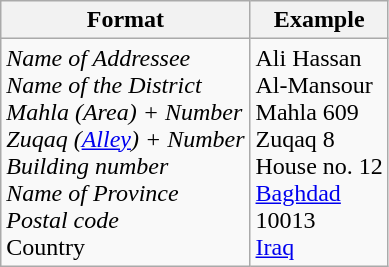<table class="wikitable">
<tr>
<th>Format</th>
<th>Example</th>
</tr>
<tr>
<td><em>Name of Addressee</em><br><em>Name of the District</em><br><em>Mahla (Area) + Number</em><br><em>Zuqaq (<a href='#'>Alley</a>) + Number</em><br> <em>Building number</em><br><em>Name of Province</em><br><em>Postal code</em><br> Country</td>
<td>Ali Hassan <br> Al-Mansour <br> Mahla 609 <br>Zuqaq 8 <br> House no. 12 <br> <a href='#'>Baghdad</a> <br> 10013 <br> <a href='#'>Iraq</a></td>
</tr>
</table>
